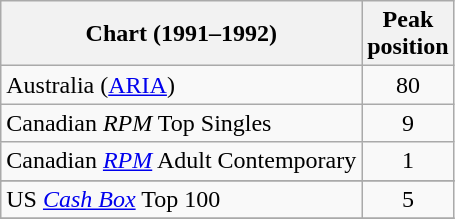<table class="wikitable sortable">
<tr>
<th>Chart (1991–1992)</th>
<th>Peak<br>position</th>
</tr>
<tr>
<td>Australia (<a href='#'>ARIA</a>)</td>
<td style="text-align:center;">80</td>
</tr>
<tr>
<td>Canadian <em>RPM</em> Top Singles</td>
<td style="text-align:center;">9</td>
</tr>
<tr>
<td>Canadian <em><a href='#'>RPM</a></em> Adult Contemporary</td>
<td style="text-align:center;">1</td>
</tr>
<tr>
</tr>
<tr>
</tr>
<tr>
</tr>
<tr>
<td>US <em><a href='#'>Cash Box</a></em> Top 100</td>
<td style="text-align:center;">5</td>
</tr>
<tr>
</tr>
</table>
